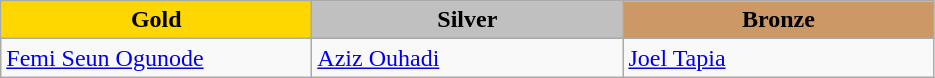<table class="wikitable" style="text-align:left">
<tr align="center">
<td width=200 bgcolor=gold><strong>Gold</strong></td>
<td width=200 bgcolor=silver><strong>Silver</strong></td>
<td width=200 bgcolor=CC9966><strong>Bronze</strong></td>
</tr>
<tr>
<td><a href='#'>Femi Seun Ogunode</a><br><em></em></td>
<td><a href='#'>Aziz Ouhadi</a><br><em></em></td>
<td><a href='#'>Joel Tapia</a><br><em></em></td>
</tr>
</table>
